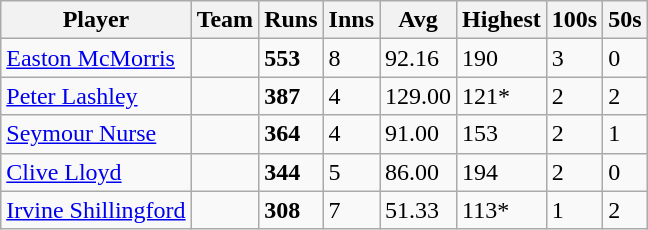<table class="wikitable">
<tr>
<th>Player</th>
<th>Team</th>
<th>Runs</th>
<th>Inns</th>
<th>Avg</th>
<th>Highest</th>
<th>100s</th>
<th>50s</th>
</tr>
<tr>
<td><a href='#'>Easton McMorris</a></td>
<td></td>
<td><strong>553</strong></td>
<td>8</td>
<td>92.16</td>
<td>190</td>
<td>3</td>
<td>0</td>
</tr>
<tr>
<td><a href='#'>Peter Lashley</a></td>
<td></td>
<td><strong>387</strong></td>
<td>4</td>
<td>129.00</td>
<td>121*</td>
<td>2</td>
<td>2</td>
</tr>
<tr>
<td><a href='#'>Seymour Nurse</a></td>
<td></td>
<td><strong>364</strong></td>
<td>4</td>
<td>91.00</td>
<td>153</td>
<td>2</td>
<td>1</td>
</tr>
<tr>
<td><a href='#'>Clive Lloyd</a></td>
<td></td>
<td><strong>344</strong></td>
<td>5</td>
<td>86.00</td>
<td>194</td>
<td>2</td>
<td>0</td>
</tr>
<tr>
<td><a href='#'>Irvine Shillingford</a></td>
<td></td>
<td><strong>308</strong></td>
<td>7</td>
<td>51.33</td>
<td>113*</td>
<td>1</td>
<td>2</td>
</tr>
</table>
